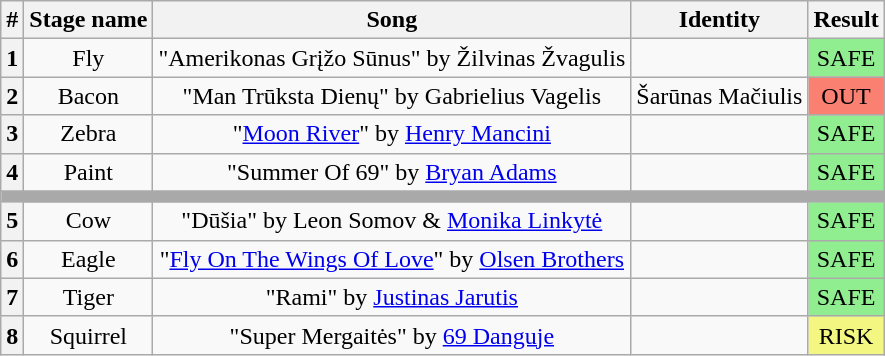<table class="wikitable plainrowheaders" style="text-align: center;">
<tr>
<th>#</th>
<th>Stage name</th>
<th>Song</th>
<th>Identity</th>
<th>Result</th>
</tr>
<tr>
<th>1</th>
<td>Fly</td>
<td>"Amerikonas Grįžo Sūnus" by Žilvinas Žvagulis</td>
<td></td>
<td bgcolor="lightgreen">SAFE</td>
</tr>
<tr>
<th>2</th>
<td>Bacon</td>
<td>"Man Trūksta Dienų" by Gabrielius Vagelis</td>
<td>Šarūnas Mačiulis</td>
<td bgcolor="salmon">OUT</td>
</tr>
<tr>
<th>3</th>
<td>Zebra</td>
<td>"<a href='#'>Moon River</a>" by <a href='#'>Henry Mancini</a></td>
<td></td>
<td bgcolor="lightgreen">SAFE</td>
</tr>
<tr>
<th>4</th>
<td>Paint</td>
<td>"Summer Of 69" by <a href='#'>Bryan Adams</a></td>
<td></td>
<td bgcolor="lightgreen">SAFE</td>
</tr>
<tr>
<td colspan="5" style="background:darkgray"></td>
</tr>
<tr>
<th>5</th>
<td>Cow</td>
<td>"Dūšia" by Leon Somov & <a href='#'>Monika Linkytė</a></td>
<td></td>
<td bgcolor="lightgreen">SAFE</td>
</tr>
<tr>
<th>6</th>
<td>Eagle</td>
<td>"<a href='#'>Fly On The Wings Of Love</a>" by <a href='#'>Olsen Brothers</a></td>
<td></td>
<td bgcolor="lightgreen">SAFE</td>
</tr>
<tr>
<th>7</th>
<td>Tiger</td>
<td>"Rami" by <a href='#'>Justinas Jarutis</a></td>
<td></td>
<td bgcolor="lightgreen">SAFE</td>
</tr>
<tr>
<th>8</th>
<td>Squirrel</td>
<td>"Super Mergaitės" by <a href='#'>69 Danguje</a></td>
<td></td>
<td bgcolor="#F3F781">RISK</td>
</tr>
</table>
